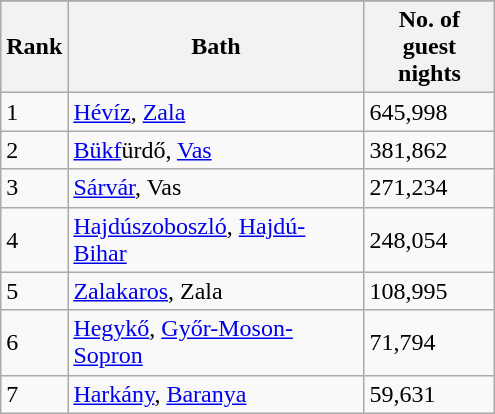<table class="wikitable">
<tr>
</tr>
<tr style="color:black;">
<th style="width:5px">Rank</th>
<th style="width:190px;">Bath</th>
<th style="width:80px;">No. of guest nights</th>
</tr>
<tr>
<td>1</td>
<td><a href='#'>Hévíz</a>, <a href='#'>Zala</a></td>
<td>645,998</td>
</tr>
<tr>
<td>2</td>
<td><a href='#'>Bükf</a>ürdő, <a href='#'>Vas</a></td>
<td>381,862</td>
</tr>
<tr>
<td>3</td>
<td><a href='#'>Sárvár</a>, Vas</td>
<td>271,234</td>
</tr>
<tr>
<td>4</td>
<td><a href='#'>Hajdúszoboszló</a>, <a href='#'>Hajdú-Bihar</a></td>
<td>248,054</td>
</tr>
<tr>
<td>5</td>
<td><a href='#'>Zalakaros</a>, Zala</td>
<td>108,995</td>
</tr>
<tr>
<td>6</td>
<td><a href='#'>Hegykő</a>, <a href='#'>Győr-Moson-Sopron</a></td>
<td>71,794</td>
</tr>
<tr>
<td>7</td>
<td><a href='#'>Harkány</a>, <a href='#'>Baranya</a></td>
<td>59,631</td>
</tr>
</table>
